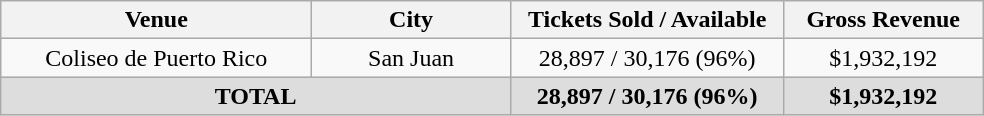<table class="wikitable" style="text-align:center">
<tr>
<th style="width:200px;">Venue</th>
<th style="width:125px;">City</th>
<th style="width:175px;">Tickets Sold / Available</th>
<th style="width:125px;">Gross Revenue</th>
</tr>
<tr>
<td>Coliseo de Puerto Rico</td>
<td>San Juan</td>
<td>28,897 / 30,176 (96%)</td>
<td>$1,932,192</td>
</tr>
<tr style="background:#ddd;">
<td colspan="2"><strong>TOTAL</strong></td>
<td><strong>28,897 / 30,176 (96%)</strong></td>
<td><strong>$1,932,192</strong></td>
</tr>
</table>
